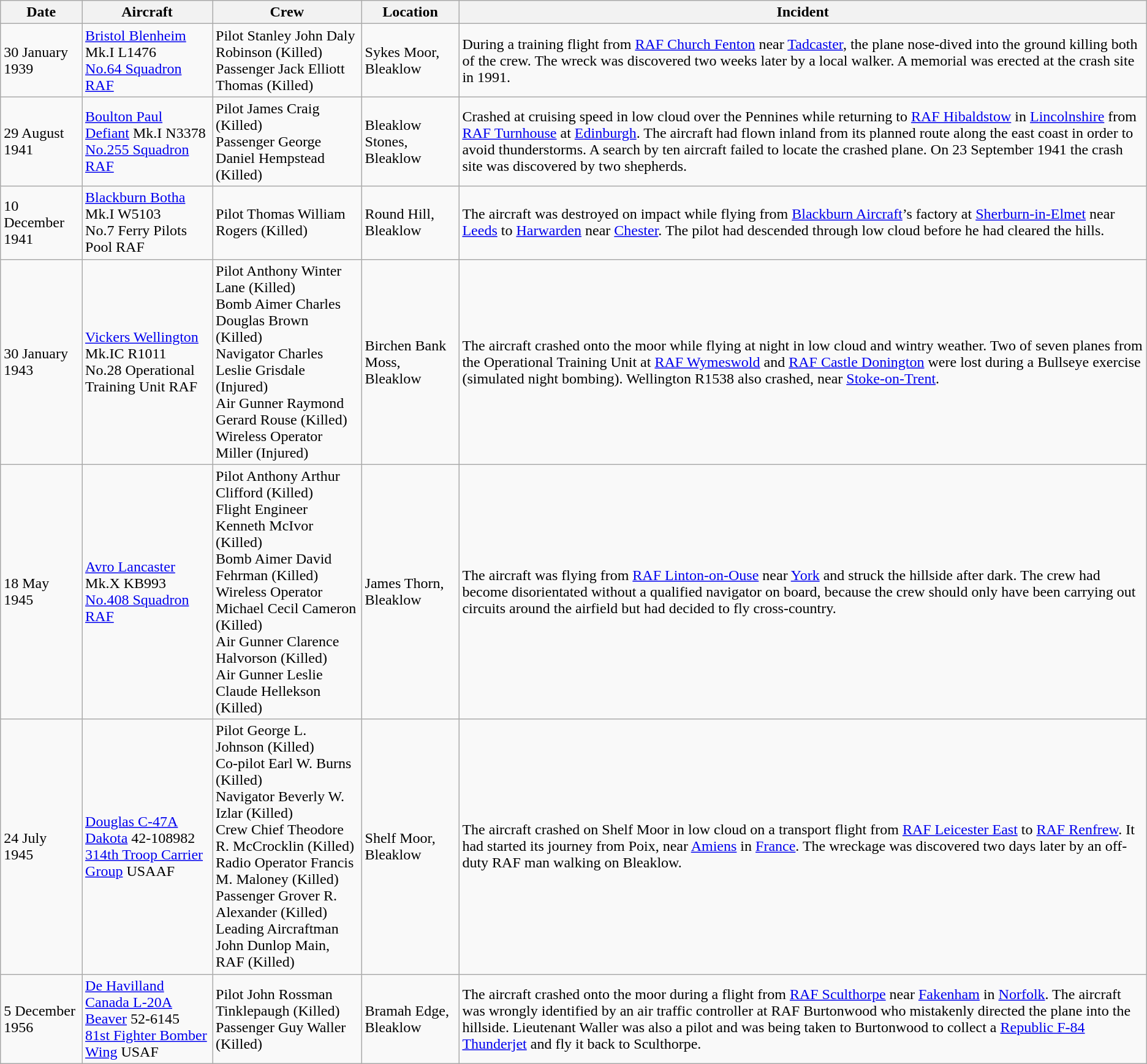<table class="wikitable">
<tr>
<th>Date</th>
<th>Aircraft</th>
<th>Crew</th>
<th>Location</th>
<th>Incident</th>
</tr>
<tr>
<td>30 January 1939</td>
<td><a href='#'>Bristol Blenheim</a> Mk.I L1476<br><a href='#'>No.64 Squadron RAF</a></td>
<td>Pilot Stanley John Daly Robinson (Killed)<br>Passenger Jack Elliott Thomas (Killed)</td>
<td>Sykes Moor, Bleaklow</td>
<td>During a training flight from <a href='#'>RAF Church Fenton</a> near <a href='#'>Tadcaster</a>, the plane nose-dived into the ground killing both of the crew. The wreck was discovered two weeks later by a local walker. A memorial was erected at the crash site in 1991.</td>
</tr>
<tr>
<td>29 August 1941</td>
<td><a href='#'>Boulton Paul Defiant</a> Mk.I N3378<br><a href='#'>No.255 Squadron RAF</a></td>
<td>Pilot James Craig (Killed)<br>Passenger George Daniel Hempstead (Killed)</td>
<td>Bleaklow Stones, Bleaklow</td>
<td>Crashed at cruising speed in low cloud over the Pennines while returning to <a href='#'>RAF Hibaldstow</a> in <a href='#'>Lincolnshire</a> from <a href='#'>RAF Turnhouse</a> at <a href='#'>Edinburgh</a>. The aircraft had flown inland from its planned route along the east coast in order to avoid thunderstorms. A search by ten aircraft failed to locate the crashed plane. On 23 September 1941 the crash site was discovered by two shepherds.</td>
</tr>
<tr>
<td>10 December 1941</td>
<td><a href='#'>Blackburn Botha</a> Mk.I W5103<br>No.7 Ferry Pilots Pool RAF</td>
<td>Pilot Thomas William Rogers (Killed)</td>
<td>Round Hill, Bleaklow</td>
<td>The aircraft was destroyed on impact while flying from <a href='#'>Blackburn Aircraft</a>’s factory at <a href='#'>Sherburn-in-Elmet</a> near <a href='#'>Leeds</a> to <a href='#'>Harwarden</a> near <a href='#'>Chester</a>. The pilot had descended through low cloud before he had cleared the hills.</td>
</tr>
<tr>
<td>30 January 1943</td>
<td><a href='#'>Vickers Wellington</a> Mk.IC R1011<br>No.28 Operational Training Unit RAF</td>
<td>Pilot Anthony Winter Lane (Killed)<br>Bomb Aimer Charles Douglas Brown (Killed)<br>Navigator Charles Leslie Grisdale (Injured)<br>Air Gunner Raymond Gerard Rouse (Killed)<br>Wireless Operator Miller (Injured)</td>
<td>Birchen Bank Moss, Bleaklow</td>
<td>The aircraft crashed onto the moor while flying at night in low cloud and wintry weather. Two of seven planes from the Operational Training Unit at <a href='#'>RAF Wymeswold</a> and <a href='#'>RAF Castle Donington</a> were lost during a Bullseye exercise (simulated night bombing). Wellington R1538 also crashed, near <a href='#'>Stoke-on-Trent</a>.</td>
</tr>
<tr>
<td>18 May 1945</td>
<td><a href='#'>Avro Lancaster</a> Mk.X KB993<br><a href='#'>No.408 Squadron RAF</a></td>
<td>Pilot Anthony Arthur Clifford (Killed)<br>Flight Engineer Kenneth McIvor (Killed)<br>Bomb Aimer David Fehrman (Killed)<br>Wireless Operator Michael Cecil Cameron (Killed)<br>Air Gunner Clarence Halvorson (Killed)<br>Air Gunner Leslie Claude Hellekson (Killed)</td>
<td>James Thorn, Bleaklow</td>
<td>The aircraft was flying from <a href='#'>RAF Linton-on-Ouse</a> near <a href='#'>York</a> and struck the hillside after dark. The crew had become disorientated without a qualified navigator on board, because the crew should only have been carrying out circuits around the airfield but had decided to fly cross-country.</td>
</tr>
<tr>
<td>24 July 1945</td>
<td><a href='#'>Douglas C-47A Dakota</a> 42-108982<br><a href='#'>314th Troop Carrier Group</a> USAAF</td>
<td>Pilot George L. Johnson (Killed)<br>Co-pilot Earl W. Burns (Killed)<br>Navigator Beverly W. Izlar (Killed)<br>Crew Chief Theodore R. McCrocklin (Killed)<br>Radio Operator Francis M. Maloney (Killed)<br>Passenger Grover R. Alexander (Killed)<br>Leading Aircraftman John Dunlop Main, RAF (Killed)</td>
<td>Shelf Moor, Bleaklow</td>
<td>The aircraft crashed on Shelf Moor in low cloud on a transport flight from <a href='#'>RAF Leicester East</a> to <a href='#'>RAF Renfrew</a>. It had started its journey from Poix, near <a href='#'>Amiens</a> in <a href='#'>France</a>. The wreckage was discovered two days later by an off-duty RAF man walking on Bleaklow.</td>
</tr>
<tr>
<td>5 December 1956</td>
<td><a href='#'>De Havilland Canada L-20A Beaver</a> 52-6145<br><a href='#'>81st Fighter Bomber Wing</a> USAF</td>
<td>Pilot John Rossman Tinklepaugh (Killed)<br>Passenger Guy Waller (Killed)</td>
<td>Bramah Edge, Bleaklow</td>
<td>The aircraft crashed onto the moor during a flight from <a href='#'>RAF Sculthorpe</a> near <a href='#'>Fakenham</a> in <a href='#'>Norfolk</a>. The aircraft was wrongly identified by an air traffic controller at RAF Burtonwood who mistakenly directed the plane into the hillside. Lieutenant Waller was also a pilot and was being taken to Burtonwood to collect a <a href='#'>Republic F-84 Thunderjet</a> and fly it back to Sculthorpe.</td>
</tr>
</table>
